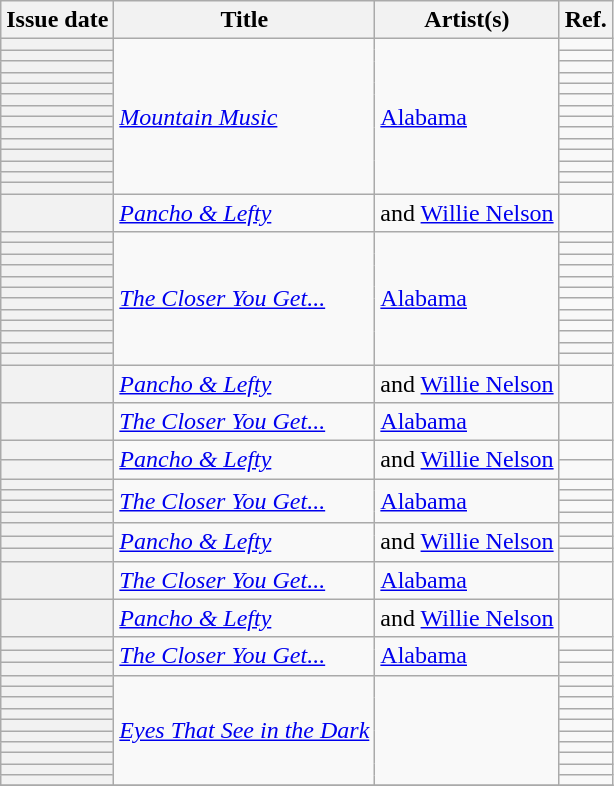<table class="wikitable sortable plainrowheaders">
<tr>
<th scope=col>Issue date</th>
<th scope=col>Title</th>
<th scope=col>Artist(s)</th>
<th scope=col class=unsortable>Ref.</th>
</tr>
<tr>
<th scope=row></th>
<td rowspan=14><em><a href='#'>Mountain Music</a></em></td>
<td rowspan=14><a href='#'>Alabama</a></td>
<td align=center></td>
</tr>
<tr>
<th scope=row></th>
<td align=center></td>
</tr>
<tr>
<th scope=row></th>
<td align=center></td>
</tr>
<tr>
<th scope=row></th>
<td align=center></td>
</tr>
<tr>
<th scope=row></th>
<td align=center></td>
</tr>
<tr>
<th scope=row></th>
<td align=center></td>
</tr>
<tr>
<th scope=row></th>
<td align=center></td>
</tr>
<tr>
<th scope=row></th>
<td align=center></td>
</tr>
<tr>
<th scope=row></th>
<td align=center></td>
</tr>
<tr>
<th scope=row></th>
<td align=center></td>
</tr>
<tr>
<th scope=row></th>
<td align=center></td>
</tr>
<tr>
<th scope=row></th>
<td align=center></td>
</tr>
<tr>
<th scope=row></th>
<td align=center></td>
</tr>
<tr>
<th scope=row></th>
<td align=center></td>
</tr>
<tr>
<th scope=row></th>
<td><em><a href='#'>Pancho & Lefty</a></em></td>
<td> and <a href='#'>Willie Nelson</a></td>
<td align=center></td>
</tr>
<tr>
<th scope=row></th>
<td rowspan=12><em><a href='#'>The Closer You Get...</a></em></td>
<td rowspan=12><a href='#'>Alabama</a></td>
<td align=center></td>
</tr>
<tr>
<th scope=row></th>
<td align=center></td>
</tr>
<tr>
<th scope=row></th>
<td align=center></td>
</tr>
<tr>
<th scope=row></th>
<td align=center></td>
</tr>
<tr>
<th scope=row></th>
<td align=center></td>
</tr>
<tr>
<th scope=row></th>
<td align=center></td>
</tr>
<tr>
<th scope=row></th>
<td align=center></td>
</tr>
<tr>
<th scope=row></th>
<td align=center></td>
</tr>
<tr>
<th scope=row></th>
<td align=center></td>
</tr>
<tr>
<th scope=row></th>
<td align=center></td>
</tr>
<tr>
<th scope=row></th>
<td align=center></td>
</tr>
<tr>
<th scope=row></th>
<td align=center></td>
</tr>
<tr>
<th scope=row></th>
<td><em><a href='#'>Pancho & Lefty</a></em></td>
<td> and <a href='#'>Willie Nelson</a></td>
<td align=center></td>
</tr>
<tr>
<th scope=row></th>
<td><em><a href='#'>The Closer You Get...</a></em></td>
<td><a href='#'>Alabama</a></td>
<td align=center></td>
</tr>
<tr>
<th scope=row></th>
<td rowspan=2><em><a href='#'>Pancho & Lefty</a></em></td>
<td rowspan=2> and <a href='#'>Willie Nelson</a></td>
<td align=center></td>
</tr>
<tr>
<th scope=row></th>
<td align=center></td>
</tr>
<tr>
<th scope=row></th>
<td rowspan=4><em><a href='#'>The Closer You Get...</a></em></td>
<td rowspan=4><a href='#'>Alabama</a></td>
<td align=center></td>
</tr>
<tr>
<th scope=row></th>
<td align=center></td>
</tr>
<tr>
<th scope=row></th>
<td align=center></td>
</tr>
<tr>
<th scope=row></th>
<td align=center></td>
</tr>
<tr>
<th scope=row></th>
<td rowspan=3><em><a href='#'>Pancho & Lefty</a></em></td>
<td rowspan=3> and <a href='#'>Willie Nelson</a></td>
<td align=center></td>
</tr>
<tr>
<th scope=row></th>
<td align=center></td>
</tr>
<tr>
<th scope=row></th>
<td align=center></td>
</tr>
<tr>
<th scope=row></th>
<td><em><a href='#'>The Closer You Get...</a></em></td>
<td><a href='#'>Alabama</a></td>
<td align=center></td>
</tr>
<tr>
<th scope=row></th>
<td><em><a href='#'>Pancho & Lefty</a></em></td>
<td> and <a href='#'>Willie Nelson</a></td>
<td align=center></td>
</tr>
<tr>
<th scope=row></th>
<td rowspan=3><em><a href='#'>The Closer You Get...</a></em></td>
<td rowspan=3><a href='#'>Alabama</a></td>
<td align=center></td>
</tr>
<tr>
<th scope=row></th>
<td align=center></td>
</tr>
<tr>
<th scope=row></th>
<td align=center></td>
</tr>
<tr>
<th scope=row></th>
<td rowspan=10><em><a href='#'>Eyes That See in the Dark</a></em></td>
<td rowspan=10></td>
<td align=center></td>
</tr>
<tr>
<th scope=row></th>
<td align=center></td>
</tr>
<tr>
<th scope=row></th>
<td align=center></td>
</tr>
<tr>
<th scope=row></th>
<td align=center></td>
</tr>
<tr>
<th scope=row></th>
<td align=center></td>
</tr>
<tr>
<th scope=row></th>
<td align=center></td>
</tr>
<tr>
<th scope=row></th>
<td align=center></td>
</tr>
<tr>
<th scope=row></th>
<td align=center></td>
</tr>
<tr>
<th scope=row></th>
<td align=center></td>
</tr>
<tr>
<th scope=row></th>
<td align=center></td>
</tr>
<tr>
</tr>
</table>
